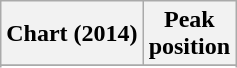<table class="wikitable sortable plainrowheaders" style="text-align: center;">
<tr>
<th scope="col">Chart (2014)</th>
<th scope="col">Peak<br>position</th>
</tr>
<tr>
</tr>
<tr>
</tr>
<tr>
</tr>
<tr>
</tr>
</table>
